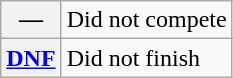<table class="wikitable">
<tr>
<th scope="row">—</th>
<td>Did not compete</td>
</tr>
<tr>
<th scope="row"><a href='#'>DNF</a></th>
<td>Did not finish</td>
</tr>
</table>
